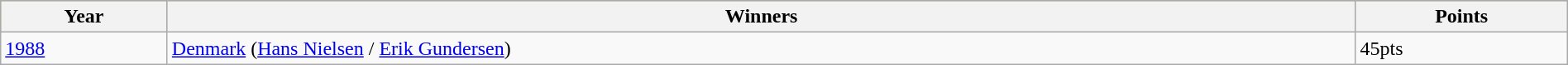<table class="wikitable" width=100%>
<tr bgcolor=#bdb76b>
<th>Year</th>
<th>Winners</th>
<th>Points</th>
</tr>
<tr>
<td><a href='#'>1988</a></td>
<td> <a href='#'>Denmark</a> (<a href='#'>Hans Nielsen</a> / <a href='#'>Erik Gundersen</a>)</td>
<td>45pts</td>
</tr>
</table>
